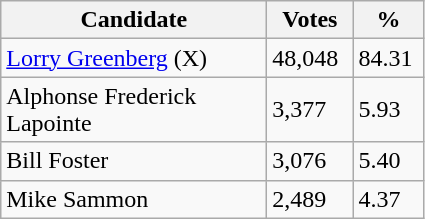<table class="wikitable">
<tr>
<th style="width: 170px">Candidate</th>
<th style="width: 50px">Votes</th>
<th style="width: 40px">%</th>
</tr>
<tr>
<td><a href='#'>Lorry Greenberg</a> (X)</td>
<td>48,048</td>
<td>84.31</td>
</tr>
<tr>
<td>Alphonse Frederick Lapointe</td>
<td>3,377</td>
<td>5.93</td>
</tr>
<tr>
<td>Bill Foster</td>
<td>3,076</td>
<td>5.40</td>
</tr>
<tr>
<td>Mike Sammon</td>
<td>2,489</td>
<td>4.37</td>
</tr>
</table>
